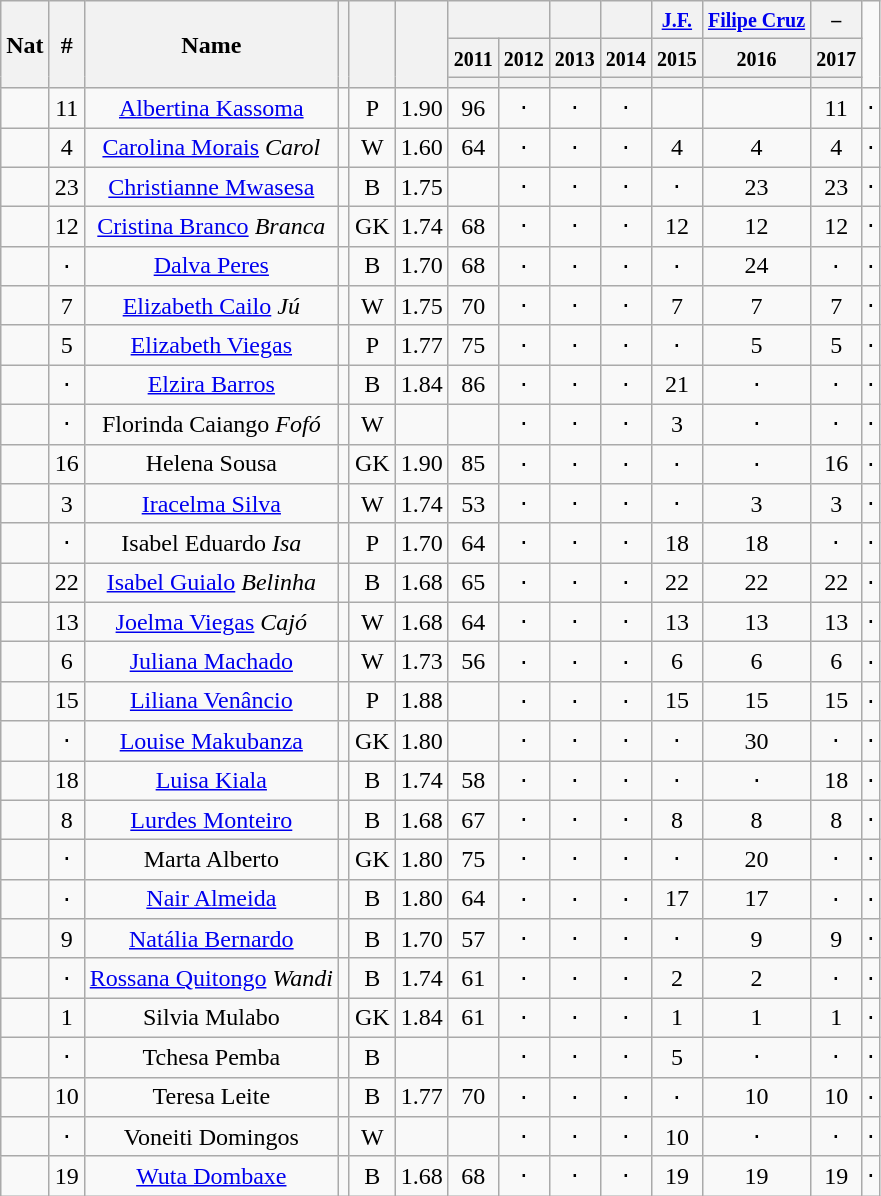<table class="wikitable plainrowheaders sortable" style="text-align:center">
<tr>
<th scope="col" rowspan="3">Nat</th>
<th scope="col" rowspan="3">#</th>
<th scope="col" rowspan="3">Name</th>
<th scope="col" rowspan="3"></th>
<th scope="col" rowspan="3"></th>
<th scope="col" rowspan="3"></th>
<th colspan="2"><small></small></th>
<th colspan="1"><small></small></th>
<th colspan="1"><small></small></th>
<th colspan="1"><small><a href='#'>J.F.</a></small></th>
<th colspan="1"><small><a href='#'>Filipe Cruz</a></small></th>
<th colspan="1"><small>–</small></th>
</tr>
<tr>
<th colspan="1"><small>2011</small></th>
<th colspan="1"><small>2012</small></th>
<th colspan="1"><small>2013</small></th>
<th colspan="1"><small>2014</small></th>
<th colspan="1"><small>2015</small></th>
<th colspan="1"><small>2016</small></th>
<th colspan="1"><small>2017</small></th>
</tr>
<tr>
<th scope="col" rowspan="1"><small></small></th>
<th scope="col" rowspan="1"></th>
<th scope="col" rowspan="1"><small></small></th>
<th scope="col" rowspan="1"><small></small></th>
<th scope="col" rowspan="1"><small></small></th>
<th scope="col" rowspan="1"><small></small></th>
<th scope="col" rowspan="1"></th>
</tr>
<tr>
<td></td>
<td>11</td>
<td><a href='#'>Albertina Kassoma</a></td>
<td></td>
<td>P</td>
<td>1.90</td>
<td>96</td>
<td>⋅</td>
<td>⋅</td>
<td>⋅</td>
<td></td>
<td></td>
<td>11</td>
<td>⋅</td>
</tr>
<tr>
<td></td>
<td data-sort-value="04">4</td>
<td><a href='#'>Carolina Morais</a> <em>Carol</em></td>
<td></td>
<td data-sort-value="3">W</td>
<td>1.60</td>
<td>64</td>
<td>⋅</td>
<td>⋅</td>
<td>⋅</td>
<td data-sort-value="04">4</td>
<td data-sort-value="04">4</td>
<td data-sort-value="04">4</td>
<td>⋅</td>
</tr>
<tr>
<td></td>
<td>23</td>
<td><a href='#'>Christianne Mwasesa</a></td>
<td></td>
<td data-sort-value="2">B</td>
<td>1.75</td>
<td></td>
<td>⋅</td>
<td>⋅</td>
<td>⋅</td>
<td>⋅</td>
<td>23</td>
<td>23</td>
<td>⋅</td>
</tr>
<tr>
<td></td>
<td>12</td>
<td><a href='#'>Cristina Branco</a> <em>Branca</em></td>
<td></td>
<td data-sort-value="1">GK</td>
<td>1.74</td>
<td>68</td>
<td>⋅</td>
<td>⋅</td>
<td>⋅</td>
<td>12</td>
<td>12</td>
<td>12</td>
<td>⋅</td>
</tr>
<tr>
<td></td>
<td>⋅</td>
<td><a href='#'>Dalva Peres</a></td>
<td></td>
<td data-sort-value="2">B</td>
<td>1.70</td>
<td>68</td>
<td>⋅</td>
<td>⋅</td>
<td>⋅</td>
<td>⋅</td>
<td>24</td>
<td>⋅</td>
<td>⋅</td>
</tr>
<tr>
<td></td>
<td data-sort-value="07">7</td>
<td><a href='#'>Elizabeth Cailo</a> <em>Jú</em></td>
<td></td>
<td data-sort-value="3">W</td>
<td>1.75</td>
<td>70</td>
<td>⋅</td>
<td>⋅</td>
<td>⋅</td>
<td data-sort-value="07">7</td>
<td data-sort-value="07">7</td>
<td data-sort-value="07">7</td>
<td>⋅</td>
</tr>
<tr>
<td></td>
<td data-sort-value="05">5</td>
<td><a href='#'>Elizabeth Viegas</a></td>
<td></td>
<td>P</td>
<td>1.77</td>
<td>75</td>
<td>⋅</td>
<td>⋅</td>
<td>⋅</td>
<td>⋅</td>
<td data-sort-value="05">5</td>
<td data-sort-value="05">5</td>
<td>⋅</td>
</tr>
<tr>
<td></td>
<td>⋅</td>
<td><a href='#'>Elzira Barros</a></td>
<td></td>
<td data-sort-value="2">B</td>
<td>1.84</td>
<td>86</td>
<td>⋅</td>
<td>⋅</td>
<td>⋅</td>
<td>21</td>
<td>⋅</td>
<td>⋅</td>
<td>⋅</td>
</tr>
<tr>
<td></td>
<td>⋅</td>
<td>Florinda Caiango <em>Fofó</em></td>
<td></td>
<td data-sort-value="3">W</td>
<td></td>
<td></td>
<td>⋅</td>
<td>⋅</td>
<td>⋅</td>
<td data-sort-value="03">3</td>
<td>⋅</td>
<td>⋅</td>
<td>⋅</td>
</tr>
<tr>
<td></td>
<td>16</td>
<td>Helena Sousa</td>
<td></td>
<td data-sort-value="1">GK</td>
<td>1.90</td>
<td>85</td>
<td>⋅</td>
<td>⋅</td>
<td>⋅</td>
<td>⋅</td>
<td>⋅</td>
<td>16</td>
<td>⋅</td>
</tr>
<tr>
<td></td>
<td>3</td>
<td><a href='#'>Iracelma Silva</a></td>
<td></td>
<td data-sort-value="3">W</td>
<td>1.74</td>
<td>53</td>
<td>⋅</td>
<td>⋅</td>
<td>⋅</td>
<td>⋅</td>
<td data-sort-value="03">3</td>
<td data-sort-value="03">3</td>
<td>⋅</td>
</tr>
<tr>
<td></td>
<td>⋅</td>
<td>Isabel Eduardo <em>Isa</em></td>
<td></td>
<td>P</td>
<td>1.70</td>
<td>64</td>
<td>⋅</td>
<td>⋅</td>
<td>⋅</td>
<td>18</td>
<td>18</td>
<td>⋅</td>
<td>⋅</td>
</tr>
<tr>
<td></td>
<td>22</td>
<td><a href='#'>Isabel Guialo</a> <em>Belinha</em></td>
<td></td>
<td data-sort-value="2">B</td>
<td>1.68</td>
<td>65</td>
<td>⋅</td>
<td>⋅</td>
<td>⋅</td>
<td>22</td>
<td>22</td>
<td>22</td>
<td>⋅</td>
</tr>
<tr>
<td></td>
<td>13</td>
<td><a href='#'>Joelma Viegas</a> <em>Cajó</em></td>
<td></td>
<td data-sort-value="3">W</td>
<td>1.68</td>
<td>64</td>
<td>⋅</td>
<td>⋅</td>
<td>⋅</td>
<td>13</td>
<td>13</td>
<td>13</td>
<td>⋅</td>
</tr>
<tr>
<td></td>
<td data-sort-value="06">6</td>
<td><a href='#'>Juliana Machado</a></td>
<td></td>
<td data-sort-value="3">W</td>
<td>1.73</td>
<td>56</td>
<td>⋅</td>
<td>⋅</td>
<td>⋅</td>
<td data-sort-value="06">6</td>
<td data-sort-value="06">6</td>
<td data-sort-value="06">6</td>
<td>⋅</td>
</tr>
<tr>
<td></td>
<td>15</td>
<td><a href='#'>Liliana Venâncio</a></td>
<td></td>
<td>P</td>
<td>1.88</td>
<td></td>
<td>⋅</td>
<td>⋅</td>
<td>⋅</td>
<td>15</td>
<td>15</td>
<td>15</td>
<td>⋅</td>
</tr>
<tr>
<td></td>
<td>⋅</td>
<td><a href='#'>Louise Makubanza</a></td>
<td></td>
<td data-sort-value="1">GK</td>
<td>1.80</td>
<td></td>
<td>⋅</td>
<td>⋅</td>
<td>⋅</td>
<td>⋅</td>
<td>30</td>
<td>⋅</td>
<td>⋅</td>
</tr>
<tr>
<td></td>
<td>18</td>
<td><a href='#'>Luisa Kiala</a></td>
<td></td>
<td data-sort-value="2">B</td>
<td>1.74</td>
<td>58</td>
<td>⋅</td>
<td>⋅</td>
<td>⋅</td>
<td>⋅</td>
<td>⋅</td>
<td>18</td>
<td>⋅</td>
</tr>
<tr>
<td></td>
<td data-sort-value="08">8</td>
<td><a href='#'>Lurdes Monteiro</a></td>
<td></td>
<td data-sort-value="2">B</td>
<td>1.68</td>
<td>67</td>
<td>⋅</td>
<td>⋅</td>
<td>⋅</td>
<td data-sort-value="08">8</td>
<td data-sort-value="08">8</td>
<td data-sort-value="08">8</td>
<td>⋅</td>
</tr>
<tr>
<td></td>
<td>⋅</td>
<td>Marta Alberto</td>
<td></td>
<td data-sort-value="1">GK</td>
<td>1.80</td>
<td>75</td>
<td>⋅</td>
<td>⋅</td>
<td>⋅</td>
<td>⋅</td>
<td>20</td>
<td>⋅</td>
<td>⋅</td>
</tr>
<tr>
<td></td>
<td>⋅</td>
<td><a href='#'>Nair Almeida</a></td>
<td></td>
<td data-sort-value="2">B</td>
<td>1.80</td>
<td>64</td>
<td>⋅</td>
<td>⋅</td>
<td>⋅</td>
<td>17</td>
<td>17</td>
<td>⋅</td>
<td>⋅</td>
</tr>
<tr>
<td></td>
<td data-sort-value="09">9</td>
<td><a href='#'>Natália Bernardo</a></td>
<td></td>
<td data-sort-value="2">B</td>
<td>1.70</td>
<td>57</td>
<td>⋅</td>
<td>⋅</td>
<td>⋅</td>
<td>⋅</td>
<td data-sort-value="09">9</td>
<td data-sort-value="09">9</td>
<td>⋅</td>
</tr>
<tr>
<td></td>
<td>⋅</td>
<td><a href='#'>Rossana Quitongo</a> <em>Wandi</em></td>
<td></td>
<td data-sort-value="2">B</td>
<td>1.74</td>
<td>61</td>
<td>⋅</td>
<td>⋅</td>
<td>⋅</td>
<td data-sort-value="02">2</td>
<td data-sort-value="02">2</td>
<td>⋅</td>
<td>⋅</td>
</tr>
<tr>
<td></td>
<td data-sort-value="01">1</td>
<td>Silvia Mulabo</td>
<td></td>
<td data-sort-value="1">GK</td>
<td>1.84</td>
<td>61</td>
<td>⋅</td>
<td>⋅</td>
<td>⋅</td>
<td data-sort-value="01">1</td>
<td data-sort-value="01">1</td>
<td data-sort-value="01">1</td>
<td>⋅</td>
</tr>
<tr>
<td></td>
<td>⋅</td>
<td>Tchesa Pemba</td>
<td></td>
<td data-sort-value="2">B</td>
<td></td>
<td></td>
<td>⋅</td>
<td>⋅</td>
<td>⋅</td>
<td data-sort-value="05">5</td>
<td>⋅</td>
<td>⋅</td>
<td>⋅</td>
</tr>
<tr>
<td></td>
<td>10</td>
<td>Teresa Leite</td>
<td></td>
<td data-sort-value="2">B</td>
<td>1.77</td>
<td>70</td>
<td>⋅</td>
<td>⋅</td>
<td>⋅</td>
<td>⋅</td>
<td>10</td>
<td>10</td>
<td>⋅</td>
</tr>
<tr>
<td></td>
<td>⋅</td>
<td>Voneiti Domingos</td>
<td></td>
<td data-sort-value="3">W</td>
<td></td>
<td></td>
<td>⋅</td>
<td>⋅</td>
<td>⋅</td>
<td>10</td>
<td>⋅</td>
<td>⋅</td>
<td>⋅</td>
</tr>
<tr>
<td></td>
<td>19</td>
<td><a href='#'>Wuta Dombaxe</a></td>
<td></td>
<td data-sort-value="2">B</td>
<td>1.68</td>
<td>68</td>
<td>⋅</td>
<td>⋅</td>
<td>⋅</td>
<td>19</td>
<td>19</td>
<td>19</td>
<td>⋅</td>
</tr>
</table>
